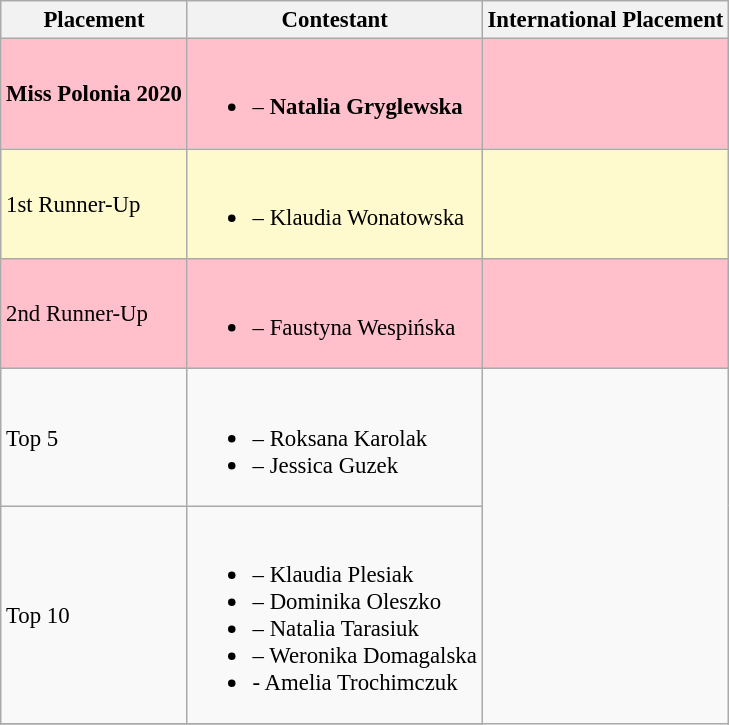<table class="wikitable sortable" style="font-size: 95%;">
<tr>
<th>Placement</th>
<th>Contestant</th>
<th>International Placement</th>
</tr>
<tr style="background:pink;">
<td><strong>Miss Polonia 2020</strong><br></td>
<td><br><ul><li><strong></strong> – <strong>Natalia Gryglewska</strong></li></ul></td>
<td></td>
</tr>
<tr style="background:#FFFACD;">
<td>1st Runner-Up</td>
<td><br><ul><li> – Klaudia Wonatowska</li></ul></td>
<td></td>
</tr>
<tr style="background:pink;">
<td>2nd Runner-Up</td>
<td><br><ul><li> – Faustyna Wespińska</li></ul></td>
<td></td>
</tr>
<tr>
<td>Top 5</td>
<td><br><ul><li> – Roksana Karolak</li><li> – Jessica Guzek</li></ul></td>
</tr>
<tr>
<td>Top 10</td>
<td><br><ul><li> – Klaudia Plesiak</li><li> – Dominika Oleszko</li><li> – Natalia Tarasiuk</li><li> – Weronika Domagalska</li><li> - Amelia Trochimczuk</li></ul></td>
</tr>
<tr>
</tr>
</table>
